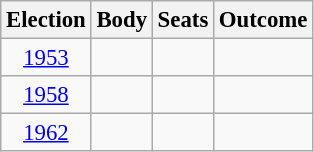<table class="wikitable sortable" style="font-size:95%">
<tr>
<th>Election</th>
<th>Body</th>
<th>Seats</th>
<th>Outcome</th>
</tr>
<tr>
<td align=center><a href='#'>1953</a></td>
<td align=center></td>
<td align=left></td>
<td></td>
</tr>
<tr>
<td align=center><a href='#'>1958</a></td>
<td align=center></td>
<td align=left></td>
<td></td>
</tr>
<tr>
<td align=center><a href='#'>1962</a></td>
<td align=center></td>
<td align=left></td>
<td></td>
</tr>
</table>
